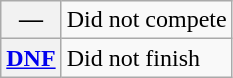<table class="wikitable">
<tr>
<th scope="row">—</th>
<td>Did not compete</td>
</tr>
<tr>
<th scope="row"><a href='#'>DNF</a></th>
<td>Did not finish</td>
</tr>
</table>
